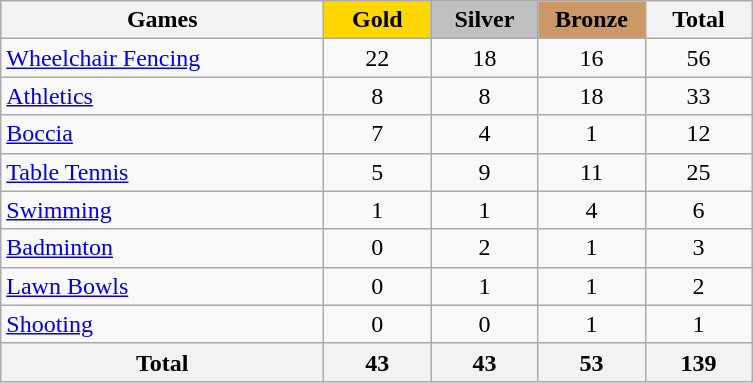<table class="wikitable sortable" style="text-align:center">
<tr>
<th style="width:13em;">Games</th>
<th style="width:4em; background:gold;">Gold</th>
<th style="width:4em; background:silver;">Silver</th>
<th style="width:4em; background:#cc9966;">Bronze</th>
<th style="width:4em;">Total</th>
</tr>
<tr>
<td align=left> <a href='#'>Wheelchair Fencing</a></td>
<td>22</td>
<td>18</td>
<td>16</td>
<td>56</td>
</tr>
<tr>
<td align=left> <a href='#'>Athletics</a></td>
<td>8</td>
<td>8</td>
<td>18</td>
<td>33</td>
</tr>
<tr>
<td align=left> <a href='#'>Boccia</a></td>
<td>7</td>
<td>4</td>
<td>1</td>
<td>12</td>
</tr>
<tr>
<td align=left> <a href='#'>Table Tennis</a></td>
<td>5</td>
<td>9</td>
<td>11</td>
<td>25</td>
</tr>
<tr>
<td align=left> <a href='#'>Swimming</a></td>
<td>1</td>
<td>1</td>
<td>4</td>
<td>6</td>
</tr>
<tr>
<td align=left> <a href='#'>Badminton</a></td>
<td>0</td>
<td>2</td>
<td>1</td>
<td>3</td>
</tr>
<tr>
<td align=left> <a href='#'>Lawn Bowls</a></td>
<td>0</td>
<td>1</td>
<td>1</td>
<td>2</td>
</tr>
<tr>
<td align=left> <a href='#'>Shooting</a></td>
<td>0</td>
<td>0</td>
<td>1</td>
<td>1</td>
</tr>
<tr>
<th>Total</th>
<th>43</th>
<th>43</th>
<th>53</th>
<th>139</th>
</tr>
</table>
